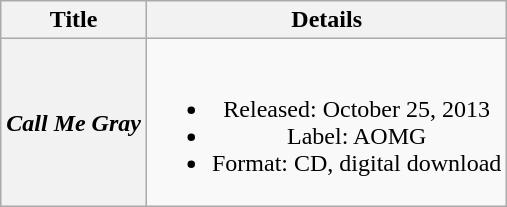<table class="wikitable plainrowheaders" style="text-align:center;">
<tr>
<th scope="col">Title</th>
<th scope="col">Details</th>
</tr>
<tr>
<th scope="row"><em>Call Me Gray</em></th>
<td><br><ul><li>Released: October 25, 2013</li><li>Label: AOMG</li><li>Format: CD, digital download</li></ul></td>
</tr>
</table>
